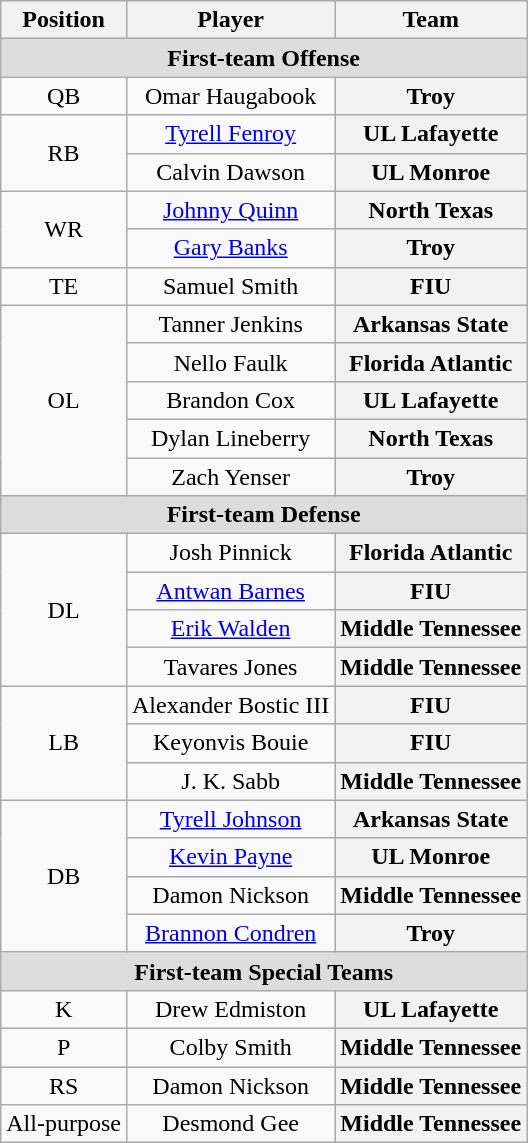<table class="wikitable">
<tr>
<th>Position</th>
<th>Player</th>
<th>Team</th>
</tr>
<tr>
<td colspan="3" style="text-align:center; background:#ddd;"><strong>First-team Offense</strong></td>
</tr>
<tr style="text-align:center;">
<td>QB</td>
<td>Omar Haugabook</td>
<th Style = >Troy</th>
</tr>
<tr style="text-align:center;">
<td rowspan="2">RB</td>
<td><a href='#'>Tyrell Fenroy</a></td>
<th Style = >UL Lafayette</th>
</tr>
<tr style="text-align:center;">
<td>Calvin Dawson</td>
<th Style = >UL Monroe</th>
</tr>
<tr style="text-align:center;">
<td rowspan="2">WR</td>
<td><a href='#'>Johnny Quinn</a></td>
<th Style = >North Texas</th>
</tr>
<tr style="text-align:center;">
<td><a href='#'>Gary Banks</a></td>
<th Style = >Troy</th>
</tr>
<tr style="text-align:center;">
<td>TE</td>
<td>Samuel Smith</td>
<th Style = >FIU</th>
</tr>
<tr style="text-align:center;">
<td rowspan="5">OL</td>
<td>Tanner Jenkins</td>
<th Style = >Arkansas State</th>
</tr>
<tr style="text-align:center;">
<td>Nello Faulk</td>
<th Style = >Florida Atlantic</th>
</tr>
<tr style="text-align:center;">
<td>Brandon Cox</td>
<th Style = >UL Lafayette</th>
</tr>
<tr style="text-align:center;">
<td>Dylan Lineberry</td>
<th Style = >North Texas</th>
</tr>
<tr style="text-align:center;">
<td>Zach Yenser</td>
<th Style = >Troy</th>
</tr>
<tr>
<td colspan="3" style="text-align:center; background:#ddd;"><strong>First-team Defense</strong></td>
</tr>
<tr style="text-align:center;">
<td rowspan="4">DL</td>
<td>Josh Pinnick</td>
<th Style = >Florida Atlantic</th>
</tr>
<tr style="text-align:center;">
<td><a href='#'>Antwan Barnes</a></td>
<th Style = >FIU</th>
</tr>
<tr style="text-align:center;">
<td><a href='#'>Erik Walden</a></td>
<th Style = >Middle Tennessee</th>
</tr>
<tr style="text-align:center;">
<td>Tavares Jones</td>
<th Style = >Middle Tennessee</th>
</tr>
<tr style="text-align:center;">
<td rowspan="3">LB</td>
<td>Alexander Bostic III</td>
<th Style = >FIU</th>
</tr>
<tr style="text-align:center;">
<td>Keyonvis Bouie</td>
<th Style = >FIU</th>
</tr>
<tr style="text-align:center;">
<td>J. K. Sabb</td>
<th Style = >Middle Tennessee</th>
</tr>
<tr style="text-align:center;">
<td rowspan="4">DB</td>
<td><a href='#'>Tyrell Johnson</a></td>
<th Style = >Arkansas State</th>
</tr>
<tr style="text-align:center;">
<td><a href='#'>Kevin Payne</a></td>
<th Style = >UL Monroe</th>
</tr>
<tr style="text-align:center;">
<td>Damon Nickson</td>
<th Style = >Middle Tennessee</th>
</tr>
<tr style="text-align:center;">
<td><a href='#'>Brannon Condren</a></td>
<th Style = >Troy</th>
</tr>
<tr>
<td colspan="3" style="text-align:center; background:#ddd;"><strong>First-team Special Teams</strong></td>
</tr>
<tr style="text-align:center;">
<td>K</td>
<td>Drew Edmiston</td>
<th Style = >UL Lafayette</th>
</tr>
<tr style="text-align:center;">
<td>P</td>
<td>Colby Smith</td>
<th Style = >Middle Tennessee</th>
</tr>
<tr style="text-align:center;">
<td>RS</td>
<td>Damon Nickson</td>
<th Style = >Middle Tennessee</th>
</tr>
<tr style="text-align:center;">
<td>All-purpose</td>
<td>Desmond Gee</td>
<th Style = >Middle Tennessee</th>
</tr>
</table>
